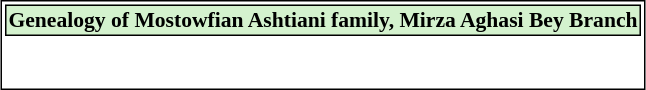<table style="clear:both; margin:1em auto; border:1px solid black">
<tr>
<th style="background-color:#D4F2CE; font-size:90%; border:1px solid black">Genealogy of Mostowfian Ashtiani family, Mirza Aghasi Bey Branch</th>
</tr>
<tr>
<td style="padding: 8px 30px; font-size:75%"><br>


 










</td>
</tr>
</table>
